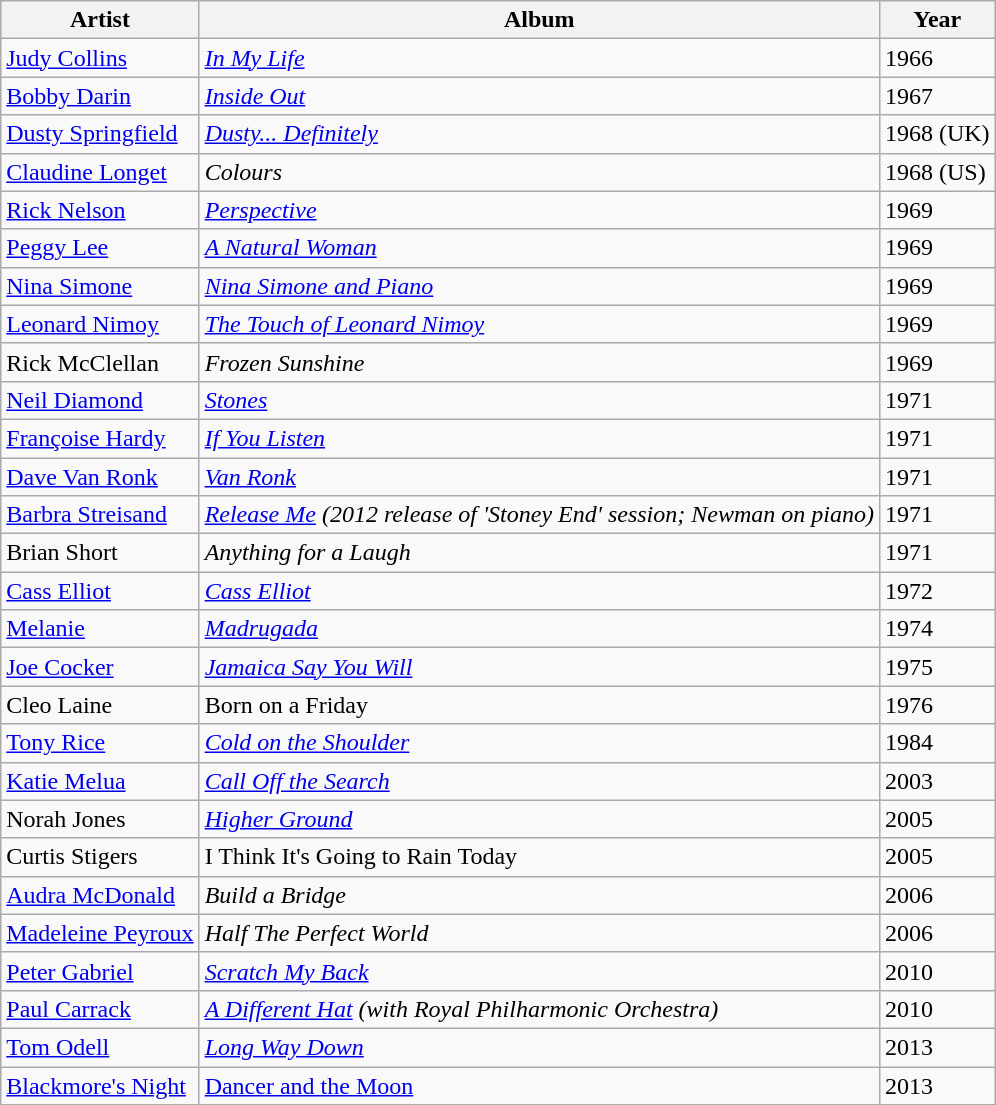<table class="wikitable">
<tr>
<th>Artist</th>
<th>Album</th>
<th>Year</th>
</tr>
<tr>
<td><a href='#'>Judy Collins</a></td>
<td><em><a href='#'>In My Life</a></em></td>
<td>1966</td>
</tr>
<tr>
<td><a href='#'>Bobby Darin</a></td>
<td><em><a href='#'>Inside Out</a></em></td>
<td>1967</td>
</tr>
<tr>
<td><a href='#'>Dusty Springfield</a></td>
<td><em><a href='#'>Dusty... Definitely</a></em></td>
<td>1968 (UK)</td>
</tr>
<tr>
<td><a href='#'>Claudine Longet</a></td>
<td><em>Colours</em></td>
<td>1968 (US)</td>
</tr>
<tr>
<td><a href='#'>Rick Nelson</a></td>
<td><a href='#'><em>Perspective</em></a></td>
<td>1969</td>
</tr>
<tr>
<td><a href='#'>Peggy Lee</a></td>
<td><em><a href='#'>A Natural Woman</a></em></td>
<td>1969</td>
</tr>
<tr>
<td><a href='#'>Nina Simone</a></td>
<td><em><a href='#'>Nina Simone and Piano</a></em></td>
<td>1969</td>
</tr>
<tr>
<td><a href='#'>Leonard Nimoy</a></td>
<td><em><a href='#'>The Touch of Leonard Nimoy</a></em></td>
<td>1969</td>
</tr>
<tr>
<td>Rick McClellan</td>
<td><em>Frozen Sunshine</em></td>
<td>1969</td>
</tr>
<tr>
<td><a href='#'>Neil Diamond</a></td>
<td><em><a href='#'>Stones</a></em></td>
<td>1971</td>
</tr>
<tr>
<td><a href='#'>Françoise Hardy</a></td>
<td><em><a href='#'>If You Listen</a></em></td>
<td>1971</td>
</tr>
<tr>
<td><a href='#'>Dave Van Ronk</a></td>
<td><em><a href='#'>Van Ronk</a></em></td>
<td>1971</td>
</tr>
<tr>
<td><a href='#'>Barbra Streisand</a></td>
<td><em><a href='#'>Release Me</a> (2012 release of 'Stoney End' session; Newman on piano)</em></td>
<td>1971</td>
</tr>
<tr>
<td>Brian Short</td>
<td><em>Anything for a Laugh</em></td>
<td>1971</td>
</tr>
<tr>
<td><a href='#'>Cass Elliot</a></td>
<td><em><a href='#'>Cass Elliot</a></em></td>
<td>1972</td>
</tr>
<tr>
<td><a href='#'>Melanie</a></td>
<td><em><a href='#'>Madrugada</a></em></td>
<td>1974</td>
</tr>
<tr>
<td><a href='#'>Joe Cocker</a></td>
<td><em><a href='#'>Jamaica Say You Will</a></em></td>
<td>1975</td>
</tr>
<tr>
<td>Cleo Laine</td>
<td>Born on a Friday</td>
<td>1976</td>
</tr>
<tr>
<td><a href='#'>Tony Rice</a></td>
<td><em><a href='#'>Cold on the Shoulder</a></em></td>
<td>1984</td>
</tr>
<tr>
<td><a href='#'>Katie Melua</a></td>
<td><em><a href='#'>Call Off the Search</a></em></td>
<td>2003</td>
</tr>
<tr>
<td>Norah Jones</td>
<td><em><a href='#'>Higher Ground</a></em></td>
<td>2005</td>
</tr>
<tr>
<td>Curtis Stigers</td>
<td>I Think It's Going to Rain Today</td>
<td>2005</td>
</tr>
<tr>
<td><a href='#'>Audra McDonald</a></td>
<td><em>Build a Bridge</em></td>
<td>2006</td>
</tr>
<tr>
<td><a href='#'>Madeleine Peyroux</a></td>
<td><em>Half The Perfect World</em></td>
<td>2006</td>
</tr>
<tr>
<td><a href='#'>Peter Gabriel</a></td>
<td><em><a href='#'>Scratch My Back</a></em></td>
<td>2010</td>
</tr>
<tr>
<td><a href='#'>Paul Carrack</a></td>
<td><em><a href='#'>A Different Hat</a> (with Royal Philharmonic Orchestra)</em></td>
<td>2010</td>
</tr>
<tr>
<td><a href='#'>Tom Odell</a></td>
<td><em><a href='#'>Long Way Down</a></em></td>
<td>2013</td>
</tr>
<tr>
<td><a href='#'>Blackmore's Night</a></td>
<td><a href='#'>Dancer and the Moon</a></td>
<td>2013</td>
</tr>
<tr>
</tr>
</table>
